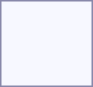<table style="border:1px solid #8888aa; background-color:#f7f8ff; padding:5px; font-size:95%; margin: 0px 12px 12px 0px;">
<tr style="text-align:center;">
<td rowspan=2><strong></strong><br></td>
<td colspan=4 rowspan=2></td>
<td colspan=2></td>
<td colspan=2></td>
<td colspan=2></td>
<td colspan=2></td>
<td colspan=2></td>
<td colspan=2></td>
<td colspan=2></td>
<td colspan=2></td>
<td colspan=2></td>
<td colspan=2></td>
</tr>
<tr style="text-align:center;">
<td colspan=2></td>
<td colspan=2></td>
<td colspan=2></td>
<td colspan=2></td>
<td colspan=2></td>
<td colspan=2></td>
<td colspan=2></td>
<td colspan=2></td>
<td colspan=2></td>
<td colspan=2></td>
</tr>
<tr style="text-align:center;">
<td rowspan=2><strong></strong><br></td>
<td colspan=4 rowspan=2></td>
<td colspan=2></td>
<td colspan=2></td>
<td colspan=2></td>
<td colspan=2></td>
<td colspan=2></td>
<td colspan=2></td>
<td colspan=2></td>
<td colspan=2></td>
<td colspan=2></td>
<td colspan=2></td>
</tr>
<tr style="text-align:center;">
<td colspan=2></td>
<td colspan=2></td>
<td colspan=2></td>
<td colspan=2></td>
<td colspan=2></td>
<td colspan=2></td>
<td colspan=2></td>
<td colspan=2></td>
<td colspan=2></td>
<td colspan=2></td>
</tr>
</table>
